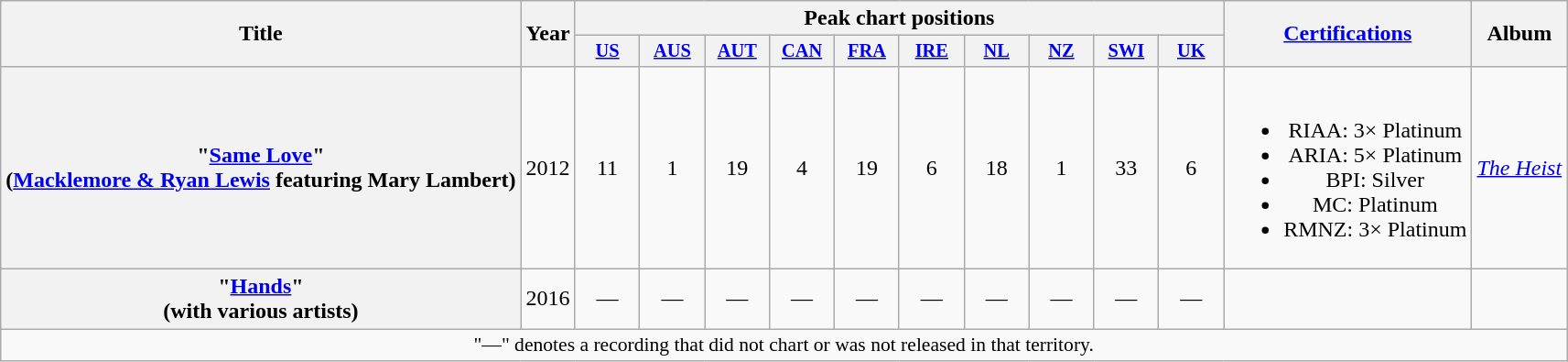<table class="wikitable plainrowheaders" style="text-align:center;">
<tr>
<th scope="col" rowspan="2">Title</th>
<th scope="col" rowspan="2">Year</th>
<th scope="col" colspan="10">Peak chart positions</th>
<th scope="col" rowspan="2"><a href='#'>Certifications</a></th>
<th scope="col" rowspan="2">Album</th>
</tr>
<tr>
<th scope="col" style="width:3em;font-size:85%;"><a href='#'>US</a><br></th>
<th scope="col" style="width:3em;font-size:85%;"><a href='#'>AUS</a><br></th>
<th scope="col" style="width:3em;font-size:85%;"><a href='#'>AUT</a><br></th>
<th scope="col" style="width:3em;font-size:85%;"><a href='#'>CAN</a><br></th>
<th scope="col" style="width:3em;font-size:85%;"><a href='#'>FRA</a><br></th>
<th scope="col" style="width:3em;font-size:85%;"><a href='#'>IRE</a><br></th>
<th scope="col" style="width:3em;font-size:85%;"><a href='#'>NL</a><br></th>
<th scope="col" style="width:3em;font-size:85%;"><a href='#'>NZ</a><br></th>
<th scope="col" style="width:3em;font-size:85%;"><a href='#'>SWI</a><br></th>
<th scope="col" style="width:3em;font-size:85%;"><a href='#'>UK</a><br></th>
</tr>
<tr>
<th scope="row">"<a href='#'>Same Love</a>"<br><span>(<a href='#'>Macklemore & Ryan Lewis</a> featuring Mary Lambert)</span></th>
<td>2012</td>
<td>11</td>
<td>1</td>
<td>19</td>
<td>4</td>
<td>19</td>
<td>6</td>
<td>18</td>
<td>1</td>
<td>33</td>
<td>6</td>
<td><br><ul><li>RIAA: 3× Platinum</li><li>ARIA: 5× Platinum</li><li>BPI: Silver</li><li>MC: Platinum</li><li>RMNZ: 3× Platinum</li></ul></td>
<td><em><a href='#'>The Heist</a></em></td>
</tr>
<tr>
<th scope="row">"<a href='#'>Hands</a>"<br><span>(with various artists)</span></th>
<td>2016</td>
<td>—</td>
<td>—</td>
<td>—</td>
<td>—</td>
<td>—</td>
<td>—</td>
<td>—</td>
<td>—</td>
<td>—</td>
<td>—</td>
<td></td>
<td></td>
</tr>
<tr>
<td colspan="14" style="font-size:90%">"—" denotes a recording that did not chart or was not released in that territory.</td>
</tr>
</table>
